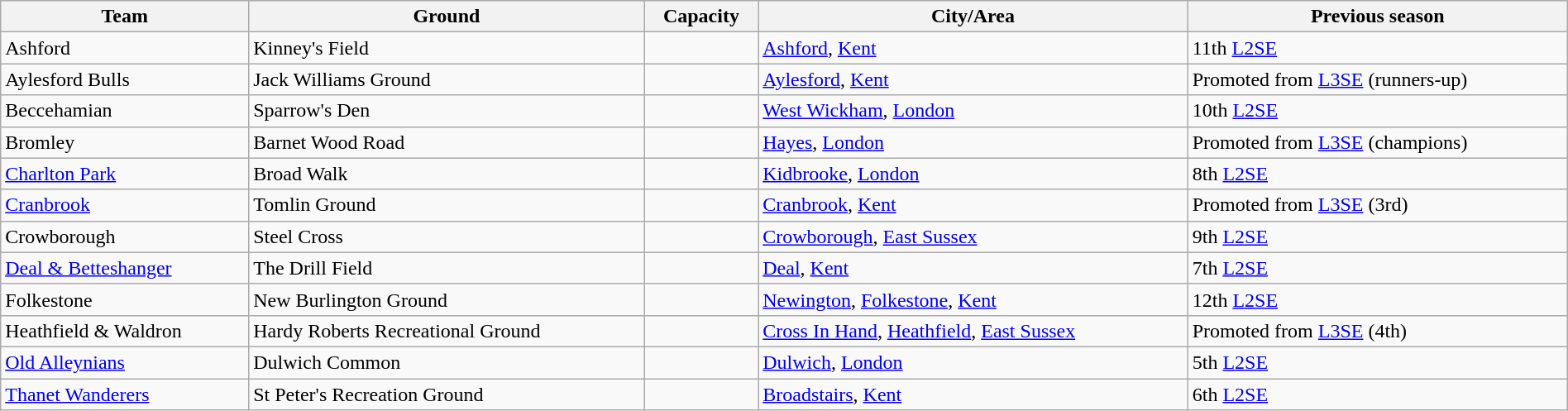<table class="wikitable sortable" width=100%>
<tr>
<th>Team</th>
<th>Ground</th>
<th>Capacity</th>
<th>City/Area</th>
<th>Previous season</th>
</tr>
<tr>
<td>Ashford</td>
<td>Kinney's Field</td>
<td></td>
<td><a href='#'>Ashford</a>, <a href='#'>Kent</a></td>
<td>11th <a href='#'>L2SE</a></td>
</tr>
<tr>
<td>Aylesford Bulls</td>
<td>Jack Williams Ground</td>
<td></td>
<td><a href='#'>Aylesford</a>, <a href='#'>Kent</a></td>
<td>Promoted from <a href='#'>L3SE</a> (runners-up)</td>
</tr>
<tr>
<td>Beccehamian</td>
<td>Sparrow's Den</td>
<td></td>
<td><a href='#'>West Wickham</a>, <a href='#'>London</a></td>
<td>10th <a href='#'>L2SE</a></td>
</tr>
<tr>
<td>Bromley</td>
<td>Barnet Wood Road</td>
<td></td>
<td><a href='#'>Hayes</a>, <a href='#'>London</a></td>
<td>Promoted from <a href='#'>L3SE</a> (champions)</td>
</tr>
<tr>
<td><a href='#'>Charlton Park</a></td>
<td>Broad Walk</td>
<td></td>
<td><a href='#'>Kidbrooke</a>, <a href='#'>London</a></td>
<td>8th <a href='#'>L2SE</a></td>
</tr>
<tr>
<td><a href='#'>Cranbrook</a></td>
<td>Tomlin Ground</td>
<td></td>
<td><a href='#'>Cranbrook</a>, <a href='#'>Kent</a></td>
<td>Promoted from <a href='#'>L3SE</a> (3rd)</td>
</tr>
<tr>
<td>Crowborough</td>
<td>Steel Cross</td>
<td></td>
<td><a href='#'>Crowborough</a>, <a href='#'>East Sussex</a></td>
<td>9th <a href='#'>L2SE</a></td>
</tr>
<tr>
<td><a href='#'>Deal & Betteshanger</a></td>
<td>The Drill Field</td>
<td></td>
<td><a href='#'>Deal</a>, <a href='#'>Kent</a></td>
<td>7th <a href='#'>L2SE</a></td>
</tr>
<tr>
<td>Folkestone</td>
<td>New Burlington Ground</td>
<td></td>
<td><a href='#'>Newington</a>, <a href='#'>Folkestone</a>, <a href='#'>Kent</a></td>
<td>12th <a href='#'>L2SE</a></td>
</tr>
<tr>
<td>Heathfield & Waldron</td>
<td>Hardy Roberts Recreational Ground</td>
<td></td>
<td><a href='#'>Cross In Hand</a>, <a href='#'>Heathfield</a>, <a href='#'>East Sussex</a></td>
<td>Promoted from <a href='#'>L3SE</a> (4th)</td>
</tr>
<tr>
<td><a href='#'>Old Alleynians</a></td>
<td>Dulwich Common</td>
<td></td>
<td><a href='#'>Dulwich</a>, <a href='#'>London</a></td>
<td>5th <a href='#'>L2SE</a></td>
</tr>
<tr>
<td><a href='#'>Thanet Wanderers</a></td>
<td>St Peter's Recreation Ground</td>
<td></td>
<td><a href='#'>Broadstairs</a>, <a href='#'>Kent</a></td>
<td>6th <a href='#'>L2SE</a></td>
</tr>
</table>
